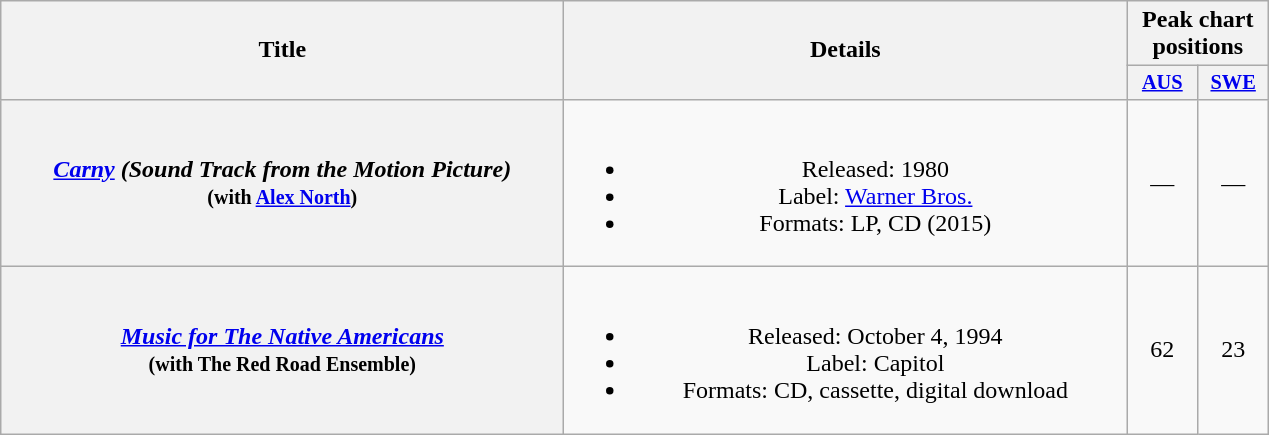<table class="wikitable plainrowheaders" style="text-align:center;">
<tr>
<th scope="col" rowspan="2" style="width:23em;">Title</th>
<th scope="col" rowspan="2" style="width:23em;">Details</th>
<th scope="col" colspan="2">Peak chart positions</th>
</tr>
<tr>
<th scope="col" style="width:3em;font-size:85%;"><a href='#'>AUS</a><br></th>
<th scope="col" style="width:3em;font-size:85%;"><a href='#'>SWE</a><br></th>
</tr>
<tr>
<th scope="row"><em><a href='#'>Carny</a> (Sound Track from the Motion Picture)</em><br><small>(with <a href='#'>Alex North</a>)</small></th>
<td><br><ul><li>Released: 1980</li><li>Label: <a href='#'>Warner Bros.</a></li><li>Formats: LP, CD (2015)</li></ul></td>
<td>—</td>
<td>—</td>
</tr>
<tr>
<th scope="row"><em><a href='#'>Music for The Native Americans</a></em><br><small>(with The Red Road Ensemble)</small></th>
<td><br><ul><li>Released: October 4, 1994</li><li>Label: Capitol</li><li>Formats: CD, cassette, digital download</li></ul></td>
<td>62</td>
<td>23</td>
</tr>
</table>
